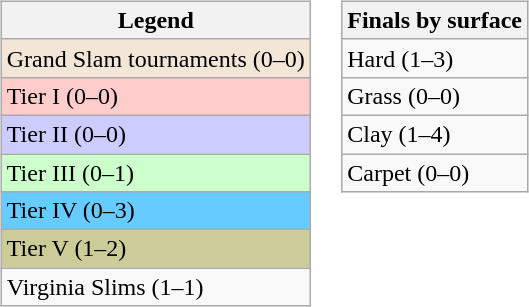<table>
<tr valign=top>
<td><br><table class="wikitable sortable mw-collapsible mw-collapsed">
<tr>
<th>Legend</th>
</tr>
<tr>
<td style="background:#f3e6d7;">Grand Slam tournaments (0–0)</td>
</tr>
<tr>
<td style="background:#ffcccc;">Tier I (0–0)</td>
</tr>
<tr>
<td style="background:#ccccff;">Tier II (0–0)</td>
</tr>
<tr>
<td style="background:#ccffcc;">Tier III (0–1)</td>
</tr>
<tr>
<td style="background:#66ccff;">Tier IV (0–3)</td>
</tr>
<tr>
<td bgcolor=#CCCC99>Tier V (1–2)</td>
</tr>
<tr>
<td>Virginia Slims (1–1)</td>
</tr>
</table>
</td>
<td><br><table class="wikitable sortable mw-collapsible mw-collapsed">
<tr>
<th>Finals by surface</th>
</tr>
<tr>
<td>Hard (1–3)</td>
</tr>
<tr>
<td>Grass (0–0)</td>
</tr>
<tr>
<td>Clay (1–4)</td>
</tr>
<tr>
<td>Carpet (0–0)</td>
</tr>
</table>
</td>
</tr>
</table>
